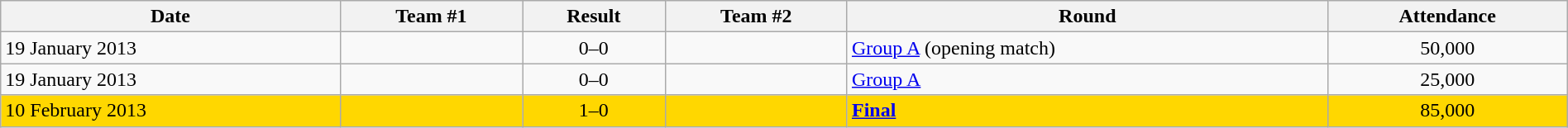<table class="wikitable sortable"  style="text-align:left; width:100%;">
<tr>
<th>Date</th>
<th>Team #1</th>
<th>Result</th>
<th>Team #2</th>
<th>Round</th>
<th>Attendance</th>
</tr>
<tr>
<td>19 January 2013</td>
<td></td>
<td style="text-align:center;">0–0</td>
<td></td>
<td><a href='#'>Group A</a> (opening match)</td>
<td style="text-align:center;">50,000</td>
</tr>
<tr>
<td>19 January 2013</td>
<td></td>
<td style="text-align:center;">0–0</td>
<td></td>
<td><a href='#'>Group A</a></td>
<td style="text-align:center;">25,000</td>
</tr>
<tr bgcolor=gold>
<td>10 February 2013</td>
<td></td>
<td style="text-align:center;">1–0</td>
<td></td>
<td><strong><a href='#'>Final</a></strong></td>
<td style="text-align:center;">85,000</td>
</tr>
</table>
